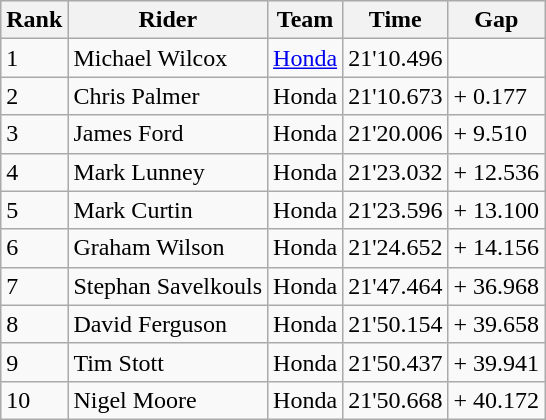<table class="wikitable">
<tr style="background:#efefef;">
<th>Rank</th>
<th>Rider</th>
<th>Team</th>
<th>Time</th>
<th>Gap</th>
</tr>
<tr>
<td>1</td>
<td> Michael Wilcox</td>
<td><a href='#'>Honda</a></td>
<td>21'10.496</td>
<td></td>
</tr>
<tr>
<td>2</td>
<td> Chris Palmer</td>
<td>Honda</td>
<td>21'10.673</td>
<td>+ 0.177</td>
</tr>
<tr>
<td>3</td>
<td> James Ford</td>
<td>Honda</td>
<td>21'20.006</td>
<td>+ 9.510</td>
</tr>
<tr>
<td>4</td>
<td> Mark Lunney</td>
<td>Honda</td>
<td>21'23.032</td>
<td>+ 12.536</td>
</tr>
<tr>
<td>5</td>
<td> Mark Curtin</td>
<td>Honda</td>
<td>21'23.596</td>
<td>+ 13.100</td>
</tr>
<tr>
<td>6</td>
<td> Graham Wilson</td>
<td>Honda</td>
<td>21'24.652</td>
<td>+ 14.156</td>
</tr>
<tr>
<td>7</td>
<td> Stephan Savelkouls</td>
<td>Honda</td>
<td>21'47.464</td>
<td>+ 36.968</td>
</tr>
<tr>
<td>8</td>
<td> David Ferguson</td>
<td>Honda</td>
<td>21'50.154</td>
<td>+ 39.658</td>
</tr>
<tr>
<td>9</td>
<td> Tim Stott</td>
<td>Honda</td>
<td>21'50.437</td>
<td>+ 39.941</td>
</tr>
<tr>
<td>10</td>
<td> Nigel Moore</td>
<td>Honda</td>
<td>21'50.668</td>
<td>+ 40.172</td>
</tr>
</table>
